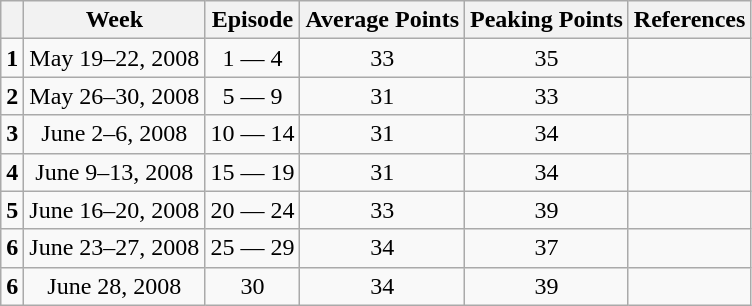<table class="wikitable" style="text-align:center;">
<tr>
<th></th>
<th>Week</th>
<th>Episode</th>
<th>Average Points</th>
<th>Peaking Points</th>
<th>References</th>
</tr>
<tr>
<td><strong>1</strong></td>
<td>May 19–22, 2008</td>
<td>1 — 4</td>
<td>33</td>
<td>35</td>
<td></td>
</tr>
<tr>
<td><strong>2</strong></td>
<td>May 26–30, 2008</td>
<td>5 — 9</td>
<td>31</td>
<td>33</td>
<td></td>
</tr>
<tr>
<td><strong>3</strong></td>
<td>June 2–6, 2008</td>
<td>10 — 14</td>
<td>31</td>
<td>34</td>
<td></td>
</tr>
<tr>
<td><strong>4</strong></td>
<td>June 9–13, 2008</td>
<td>15 — 19</td>
<td>31</td>
<td>34</td>
<td></td>
</tr>
<tr>
<td><strong>5</strong></td>
<td>June 16–20, 2008</td>
<td>20 — 24</td>
<td>33</td>
<td>39</td>
<td></td>
</tr>
<tr>
<td><strong>6</strong></td>
<td>June 23–27, 2008</td>
<td>25 — 29</td>
<td>34</td>
<td>37</td>
<td></td>
</tr>
<tr>
<td><strong>6</strong></td>
<td>June 28, 2008</td>
<td>30</td>
<td>34</td>
<td>39</td>
<td></td>
</tr>
</table>
